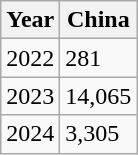<table class="wikitable">
<tr>
<th>Year</th>
<th>China</th>
</tr>
<tr>
<td>2022</td>
<td>281</td>
</tr>
<tr>
<td>2023</td>
<td>14,065</td>
</tr>
<tr>
<td>2024</td>
<td>3,305</td>
</tr>
</table>
